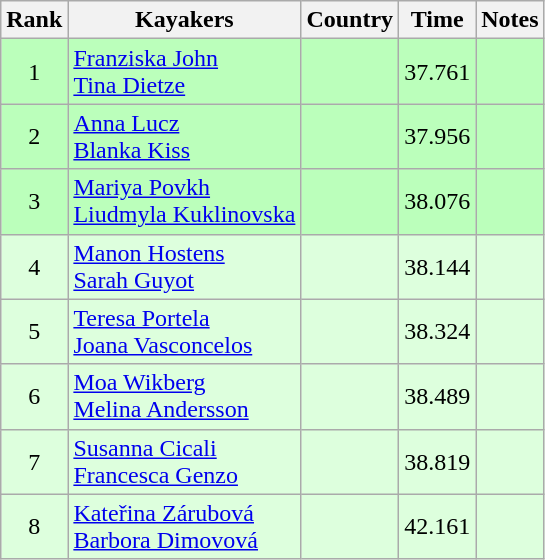<table class="wikitable" style="text-align:center">
<tr>
<th>Rank</th>
<th>Kayakers</th>
<th>Country</th>
<th>Time</th>
<th>Notes</th>
</tr>
<tr bgcolor=bbffbb>
<td>1</td>
<td align="left"><a href='#'>Franziska John</a><br><a href='#'>Tina Dietze</a></td>
<td align="left"></td>
<td>37.761</td>
<td></td>
</tr>
<tr bgcolor=bbffbb>
<td>2</td>
<td align="left"><a href='#'>Anna Lucz</a><br><a href='#'>Blanka Kiss</a></td>
<td align="left"></td>
<td>37.956</td>
<td></td>
</tr>
<tr bgcolor=bbffbb>
<td>3</td>
<td align="left"><a href='#'>Mariya Povkh</a><br><a href='#'>Liudmyla Kuklinovska</a></td>
<td align="left"></td>
<td>38.076</td>
<td></td>
</tr>
<tr bgcolor=ddffdd>
<td>4</td>
<td align="left"><a href='#'>Manon Hostens</a><br><a href='#'>Sarah Guyot</a></td>
<td align="left"></td>
<td>38.144</td>
<td></td>
</tr>
<tr bgcolor=ddffdd>
<td>5</td>
<td align="left"><a href='#'>Teresa Portela</a><br><a href='#'>Joana Vasconcelos</a></td>
<td align="left"></td>
<td>38.324</td>
<td></td>
</tr>
<tr bgcolor=ddffdd>
<td>6</td>
<td align="left"><a href='#'>Moa Wikberg</a><br><a href='#'>Melina Andersson</a></td>
<td align="left"></td>
<td>38.489</td>
<td></td>
</tr>
<tr bgcolor=ddffdd>
<td>7</td>
<td align="left"><a href='#'>Susanna Cicali</a><br><a href='#'>Francesca Genzo</a></td>
<td align="left"></td>
<td>38.819</td>
<td></td>
</tr>
<tr bgcolor=ddffdd>
<td>8</td>
<td align="left"><a href='#'>Kateřina Zárubová</a><br><a href='#'>Barbora Dimovová</a></td>
<td align="left"></td>
<td>42.161</td>
<td></td>
</tr>
</table>
